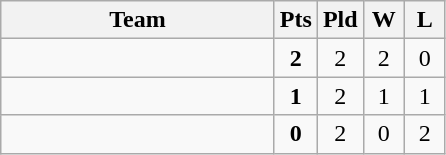<table class=wikitable style="text-align:center">
<tr>
<th width=175>Team</th>
<th width=20>Pts</th>
<th width=20>Pld</th>
<th width=20>W</th>
<th width=20>L</th>
</tr>
<tr>
<td style="text-align:left"></td>
<td><strong>2</strong></td>
<td>2</td>
<td>2</td>
<td>0</td>
</tr>
<tr>
<td style="text-align:left"></td>
<td><strong>1</strong></td>
<td>2</td>
<td>1</td>
<td>1</td>
</tr>
<tr>
<td style="text-align:left"></td>
<td><strong>0</strong></td>
<td>2</td>
<td>0</td>
<td>2</td>
</tr>
</table>
